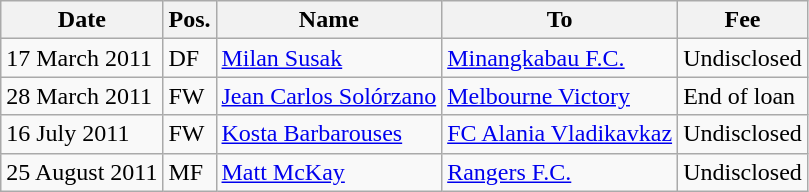<table class="wikitable">
<tr>
<th>Date</th>
<th>Pos.</th>
<th>Name</th>
<th>To</th>
<th>Fee</th>
</tr>
<tr>
<td>17 March 2011</td>
<td>DF</td>
<td> <a href='#'>Milan Susak</a></td>
<td> <a href='#'>Minangkabau F.C.</a></td>
<td>Undisclosed</td>
</tr>
<tr>
<td>28 March 2011</td>
<td>FW</td>
<td> <a href='#'>Jean Carlos Solórzano</a></td>
<td> <a href='#'>Melbourne Victory</a></td>
<td>End of loan</td>
</tr>
<tr>
<td>16 July 2011</td>
<td>FW</td>
<td> <a href='#'>Kosta Barbarouses</a></td>
<td> <a href='#'>FC Alania Vladikavkaz</a></td>
<td>Undisclosed</td>
</tr>
<tr>
<td>25 August 2011</td>
<td>MF</td>
<td> <a href='#'>Matt McKay</a></td>
<td> <a href='#'>Rangers F.C.</a></td>
<td>Undisclosed</td>
</tr>
</table>
